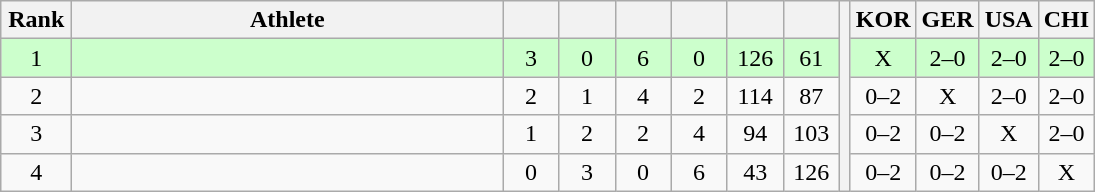<table class="wikitable" style="text-align:center">
<tr>
<th width=40>Rank</th>
<th width=280>Athlete</th>
<th width=30></th>
<th width=30></th>
<th width=30></th>
<th width=30></th>
<th width=30></th>
<th width=30></th>
<th rowspan=5></th>
<th width=30>KOR</th>
<th width=30>GER</th>
<th width=30>USA</th>
<th width=30>CHI</th>
</tr>
<tr style="background-color:#ccffcc;">
<td>1</td>
<td align=left></td>
<td>3</td>
<td>0</td>
<td>6</td>
<td>0</td>
<td>126</td>
<td>61</td>
<td>X</td>
<td>2–0</td>
<td>2–0</td>
<td>2–0</td>
</tr>
<tr>
<td>2</td>
<td align=left></td>
<td>2</td>
<td>1</td>
<td>4</td>
<td>2</td>
<td>114</td>
<td>87</td>
<td>0–2</td>
<td>X</td>
<td>2–0</td>
<td>2–0</td>
</tr>
<tr>
<td>3</td>
<td align=left></td>
<td>1</td>
<td>2</td>
<td>2</td>
<td>4</td>
<td>94</td>
<td>103</td>
<td>0–2</td>
<td>0–2</td>
<td>X</td>
<td>2–0</td>
</tr>
<tr>
<td>4</td>
<td align=left></td>
<td>0</td>
<td>3</td>
<td>0</td>
<td>6</td>
<td>43</td>
<td>126</td>
<td>0–2</td>
<td>0–2</td>
<td>0–2</td>
<td>X</td>
</tr>
</table>
